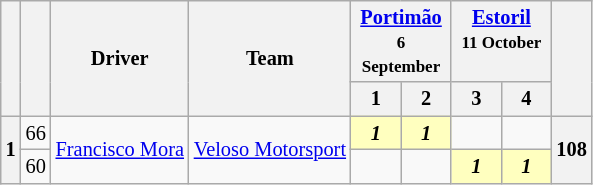<table align=left| class="wikitable" style="font-size: 85%; text-align: center">
<tr valign="top">
<th valign=middle rowspan=2></th>
<th valign=middle rowspan=2></th>
<th valign=middle rowspan=2>Driver</th>
<th valign=middle rowspan=2>Team</th>
<th colspan=2><a href='#'>Portimão</a><br><small>6 September</small></th>
<th colspan=2><a href='#'>Estoril</a><br><small>11 October</small></th>
<th valign=middle rowspan=2>  </th>
</tr>
<tr>
<th width="27">1</th>
<th width="27">2</th>
<th width="27">3</th>
<th width="27">4</th>
</tr>
<tr>
<th rowspan=2>1</th>
<td>66</td>
<td align=left rowspan=2><a href='#'>Francisco Mora</a></td>
<td align=left rowspan=2><a href='#'>Veloso Motorsport</a></td>
<td style="background:#ffffbf;"><strong><em>1</em></strong></td>
<td style="background:#ffffbf;"><strong><em>1</em></strong></td>
<td></td>
<td></td>
<th rowspan=2>108</th>
</tr>
<tr>
<td>60</td>
<td></td>
<td></td>
<td style="background:#ffffbf;"><strong><em>1</em></strong></td>
<td style="background:#ffffbf;"><strong><em>1</em></strong></td>
</tr>
</table>
